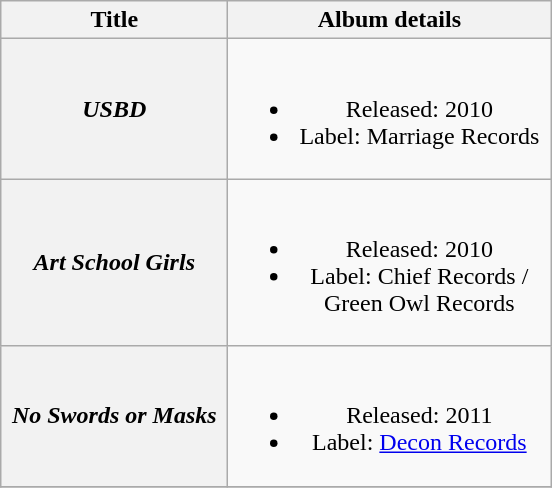<table class="wikitable plainrowheaders" style="text-align:center;">
<tr>
<th scope="col" style="width:9em;">Title</th>
<th scope="col" style="width:13em;">Album details</th>
</tr>
<tr>
<th scope="row"><em>USBD</em></th>
<td><br><ul><li>Released: 2010</li><li>Label: Marriage Records</li></ul></td>
</tr>
<tr>
<th scope="row"><em>Art School Girls</em></th>
<td><br><ul><li>Released: 2010</li><li>Label: Chief Records / Green Owl Records</li></ul></td>
</tr>
<tr>
<th scope="row"><em>No Swords or Masks</em></th>
<td><br><ul><li>Released: 2011</li><li>Label: <a href='#'>Decon Records</a></li></ul></td>
</tr>
<tr>
</tr>
</table>
